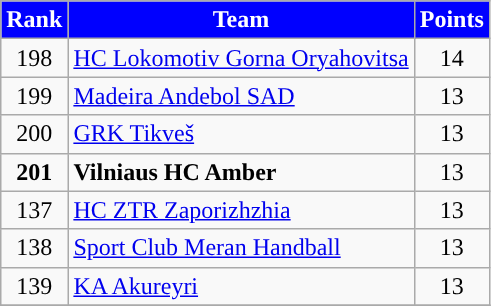<table class="wikitable" style="text-align: center">
<tr>
<th style="color:white; background:blue">Rank</th>
<th style="color:white; background:blue">Team</th>
<th style="color:white; background:blue">Points</th>
</tr>
<tr>
<td>198</td>
<td align=left> <a href='#'>HC Lokomotiv Gorna Oryahovitsa</a></td>
<td>14</td>
</tr>
<tr>
<td>199</td>
<td align=left> <a href='#'>Madeira Andebol SAD</a></td>
<td>13</td>
</tr>
<tr>
<td>200</td>
<td align=left> <a href='#'>GRK Tikveš</a></td>
<td>13</td>
</tr>
<tr>
<td><strong>201</strong></td>
<td align=left> <strong>Vilniaus HC Amber</strong></td>
<td>13</td>
</tr>
<tr>
<td>137</td>
<td align=left> <a href='#'>HC ZTR Zaporizhzhia</a></td>
<td>13</td>
</tr>
<tr>
<td>138</td>
<td align=left> <a href='#'>Sport Club Meran Handball</a></td>
<td>13</td>
</tr>
<tr>
<td>139</td>
<td align=left> <a href='#'>KA Akureyri</a></td>
<td>13</td>
</tr>
<tr>
</tr>
</table>
